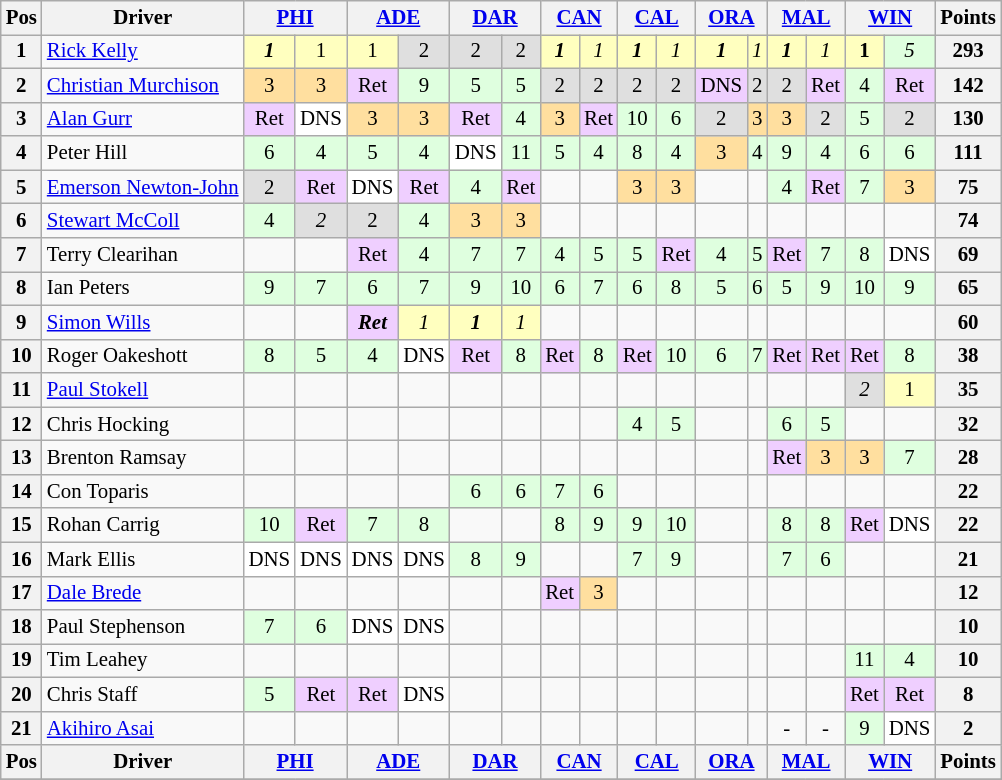<table class="wikitable" style="font-size: 87%;">
<tr>
<th>Pos</th>
<th>Driver</th>
<th colspan="2"><a href='#'>PHI</a></th>
<th colspan="2"><a href='#'>ADE</a></th>
<th colspan="2"><a href='#'>DAR</a></th>
<th colspan="2"><a href='#'>CAN</a></th>
<th colspan="2"><a href='#'>CAL</a></th>
<th colspan="2"><a href='#'>ORA</a></th>
<th colspan="2"><a href='#'>MAL</a></th>
<th colspan="2"><a href='#'>WIN</a></th>
<th>Points</th>
</tr>
<tr>
<th>1</th>
<td> <a href='#'>Rick Kelly</a></td>
<td align="center" style="background:#ffffbf;"><strong><em>1</em></strong></td>
<td align="center" style="background:#ffffbf;">1</td>
<td align="center" style="background:#ffffbf;">1</td>
<td align="center" style="background:#dfdfdf;">2</td>
<td align="center" style="background:#dfdfdf;">2</td>
<td align="center" style="background:#dfdfdf;">2</td>
<td align="center" style="background:#ffffbf;"><strong><em>1</em></strong></td>
<td align="center" style="background:#ffffbf;"><em>1</em></td>
<td align="center" style="background:#ffffbf;"><strong><em>1</em></strong></td>
<td align="center" style="background:#ffffbf;"><em>1</em></td>
<td align="center" style="background:#ffffbf;"><strong><em>1</em></strong></td>
<td align="center" style="background:#ffffbf;"><em>1</em></td>
<td align="center" style="background:#ffffbf;"><strong><em>1</em></strong></td>
<td align="center" style="background:#ffffbf;"><em>1</em></td>
<td align="center" style="background:#ffffbf;"><strong>1</strong></td>
<td align="center" style="background:#dfffdf;"><em>5</em></td>
<th>293</th>
</tr>
<tr>
<th>2</th>
<td> <a href='#'>Christian Murchison</a></td>
<td align="center" style="background:#ffdf9f;">3</td>
<td align="center" style="background:#ffdf9f;">3</td>
<td align="center" style="background:#efcfff;">Ret</td>
<td align="center" style="background:#dfffdf;">9</td>
<td align="center" style="background:#dfffdf;">5</td>
<td align="center" style="background:#dfffdf;">5</td>
<td align="center" style="background:#dfdfdf;">2</td>
<td align="center" style="background:#dfdfdf;">2</td>
<td align="center" style="background:#dfdfdf;">2</td>
<td align="center" style="background:#dfdfdf;">2</td>
<td align="center" style="background:#efcfff;">DNS</td>
<td align="center" style="background:#dfdfdf;">2</td>
<td align="center" style="background:#dfdfdf;">2</td>
<td align="center" style="background:#efcfff;">Ret</td>
<td align="center" style="background:#dfffdf;">4</td>
<td align="center" style="background:#efcfff;">Ret</td>
<th>142</th>
</tr>
<tr>
<th>3</th>
<td> <a href='#'>Alan Gurr</a></td>
<td align="center" style="background:#efcfff;">Ret</td>
<td align="center" style="background:#ffffff;">DNS</td>
<td align="center" style="background:#ffdf9f;">3</td>
<td align="center" style="background:#ffdf9f;">3</td>
<td align="center" style="background:#efcfff;">Ret</td>
<td align="center" style="background:#dfffdf;">4</td>
<td align="center" style="background:#ffdf9f;">3</td>
<td align="center" style="background:#efcfff;">Ret</td>
<td align="center" style="background:#dfffdf;">10</td>
<td align="center" style="background:#dfffdf;">6</td>
<td align="center" style="background:#dfdfdf;">2</td>
<td align="center" style="background:#ffdf9f;">3</td>
<td align="center" style="background:#ffdf9f;">3</td>
<td align="center" style="background:#dfdfdf;">2</td>
<td align="center" style="background:#dfffdf;">5</td>
<td align="center" style="background:#dfdfdf;">2</td>
<th>130</th>
</tr>
<tr>
<th>4</th>
<td> Peter Hill</td>
<td align="center" style="background:#dfffdf;">6</td>
<td align="center" style="background:#dfffdf;">4</td>
<td align="center" style="background:#dfffdf;">5</td>
<td align="center" style="background:#dfffdf;">4</td>
<td align="center" style="background:#ffffff;">DNS</td>
<td align="center" style="background:#dfffdf;">11</td>
<td align="center" style="background:#dfffdf;">5</td>
<td align="center" style="background:#dfffdf;">4</td>
<td align="center" style="background:#dfffdf;">8</td>
<td align="center" style="background:#dfffdf;">4</td>
<td align="center" style="background:#ffdf9f;">3</td>
<td align="center" style="background:#dfffdf;">4</td>
<td align="center" style="background:#dfffdf;">9</td>
<td align="center" style="background:#dfffdf;">4</td>
<td align="center" style="background:#dfffdf;">6</td>
<td align="center" style="background:#dfffdf;">6</td>
<th>111</th>
</tr>
<tr>
<th>5</th>
<td> <a href='#'>Emerson Newton-John</a></td>
<td align="center" style="background:#dfdfdf;">2</td>
<td align="center" style="background:#efcfff;">Ret</td>
<td align="center" style="background:#ffffff;">DNS</td>
<td align="center" style="background:#efcfff;">Ret</td>
<td align="center" style="background:#dfffdf;">4</td>
<td align="center" style="background:#efcfff;">Ret</td>
<td></td>
<td></td>
<td align="center" style="background:#ffdf9f;">3</td>
<td align="center" style="background:#ffdf9f;">3</td>
<td></td>
<td></td>
<td align="center" style="background:#dfffdf;">4</td>
<td align="center" style="background:#efcfff;">Ret</td>
<td align="center" style="background:#dfffdf;">7</td>
<td align="center" style="background:#ffdf9f;">3</td>
<th>75</th>
</tr>
<tr>
<th>6</th>
<td> <a href='#'>Stewart McColl</a></td>
<td align="center" style="background:#dfffdf;">4</td>
<td align="center" style="background:#dfdfdf;"><em>2</em></td>
<td align="center" style="background:#dfdfdf;">2</td>
<td align="center" style="background:#dfffdf;">4</td>
<td align="center" style="background:#ffdf9f;">3</td>
<td align="center" style="background:#ffdf9f;">3</td>
<td></td>
<td></td>
<td></td>
<td></td>
<td></td>
<td></td>
<td></td>
<td></td>
<td></td>
<td></td>
<th>74</th>
</tr>
<tr>
<th>7</th>
<td> Terry Clearihan</td>
<td></td>
<td></td>
<td align="center" style="background:#efcfff;">Ret</td>
<td align="center" style="background:#dfffdf;">4</td>
<td align="center" style="background:#dfffdf;">7</td>
<td align="center" style="background:#dfffdf;">7</td>
<td align="center" style="background:#dfffdf;">4</td>
<td align="center" style="background:#dfffdf;">5</td>
<td align="center" style="background:#dfffdf;">5</td>
<td align="center" style="background:#efcfff;">Ret</td>
<td align="center" style="background:#dfffdf;">4</td>
<td align="center" style="background:#dfffdf;">5</td>
<td align="center" style="background:#efcfff;">Ret</td>
<td align="center" style="background:#dfffdf;">7</td>
<td align="center" style="background:#dfffdf;">8</td>
<td align="center" style="background:#ffffff;">DNS</td>
<th>69</th>
</tr>
<tr>
<th>8</th>
<td> Ian Peters</td>
<td align="center" style="background:#dfffdf;">9</td>
<td align="center" style="background:#dfffdf;">7</td>
<td align="center" style="background:#dfffdf;">6</td>
<td align="center" style="background:#dfffdf;">7</td>
<td align="center" style="background:#dfffdf;">9</td>
<td align="center" style="background:#dfffdf;">10</td>
<td align="center" style="background:#dfffdf;">6</td>
<td align="center" style="background:#dfffdf;">7</td>
<td align="center" style="background:#dfffdf;">6</td>
<td align="center" style="background:#dfffdf;">8</td>
<td align="center" style="background:#dfffdf;">5</td>
<td align="center" style="background:#dfffdf;">6</td>
<td align="center" style="background:#dfffdf;">5</td>
<td align="center" style="background:#dfffdf;">9</td>
<td align="center" style="background:#dfffdf;">10</td>
<td align="center" style="background:#dfffdf;">9</td>
<th>65</th>
</tr>
<tr>
<th>9</th>
<td> <a href='#'>Simon Wills</a></td>
<td></td>
<td></td>
<td align="center" style="background:#efcfff;"><strong><em>Ret</em></strong></td>
<td align="center" style="background:#ffffbf;"><em>1</em></td>
<td align="center" style="background:#ffffbf;"><strong><em>1</em></strong></td>
<td align="center" style="background:#ffffbf;"><em>1</em></td>
<td></td>
<td></td>
<td></td>
<td></td>
<td></td>
<td></td>
<td></td>
<td></td>
<td></td>
<td></td>
<th>60</th>
</tr>
<tr>
<th>10</th>
<td> Roger Oakeshott</td>
<td align="center" style="background:#dfffdf;">8</td>
<td align="center" style="background:#dfffdf;">5</td>
<td align="center" style="background:#dfffdf;">4</td>
<td align="center" style="background:#ffffff;">DNS</td>
<td align="center" style="background:#efcfff;">Ret</td>
<td align="center" style="background:#dfffdf;">8</td>
<td align="center" style="background:#efcfff;">Ret</td>
<td align="center" style="background:#dfffdf;">8</td>
<td align="center" style="background:#efcfff;">Ret</td>
<td align="center" style="background:#dfffdf;">10</td>
<td align="center" style="background:#dfffdf;">6</td>
<td align="center" style="background:#dfffdf;">7</td>
<td align="center" style="background:#efcfff;">Ret</td>
<td align="center" style="background:#efcfff;">Ret</td>
<td align="center" style="background:#efcfff;">Ret</td>
<td align="center" style="background:#dfffdf;">8</td>
<th>38</th>
</tr>
<tr>
<th>11</th>
<td> <a href='#'>Paul Stokell</a></td>
<td></td>
<td></td>
<td></td>
<td></td>
<td></td>
<td></td>
<td></td>
<td></td>
<td></td>
<td></td>
<td></td>
<td></td>
<td></td>
<td></td>
<td align="center" style="background:#dfdfdf;"><em>2</em></td>
<td align="center" style="background:#ffffbf;">1</td>
<th>35</th>
</tr>
<tr>
<th>12</th>
<td> Chris Hocking</td>
<td></td>
<td></td>
<td></td>
<td></td>
<td></td>
<td></td>
<td></td>
<td></td>
<td align="center" style="background:#dfffdf;">4</td>
<td align="center" style="background:#dfffdf;">5</td>
<td></td>
<td></td>
<td align="center" style="background:#dfffdf;">6</td>
<td align="center" style="background:#dfffdf;">5</td>
<td></td>
<td></td>
<th>32</th>
</tr>
<tr>
<th>13</th>
<td> Brenton Ramsay</td>
<td></td>
<td></td>
<td></td>
<td></td>
<td></td>
<td></td>
<td></td>
<td></td>
<td></td>
<td></td>
<td></td>
<td></td>
<td align="center" style="background:#efcfff;">Ret</td>
<td align="center" style="background:#ffdf9f;">3</td>
<td align="center" style="background:#ffdf9f;">3</td>
<td align="center" style="background:#dfffdf;">7</td>
<th>28</th>
</tr>
<tr>
<th>14</th>
<td> Con Toparis</td>
<td></td>
<td></td>
<td></td>
<td></td>
<td align="center" style="background:#dfffdf;">6</td>
<td align="center" style="background:#dfffdf;">6</td>
<td align="center" style="background:#dfffdf;">7</td>
<td align="center" style="background:#dfffdf;">6</td>
<td></td>
<td></td>
<td></td>
<td></td>
<td></td>
<td></td>
<td></td>
<td></td>
<th>22</th>
</tr>
<tr>
<th>15</th>
<td> Rohan Carrig</td>
<td align="center" style="background:#dfffdf;">10</td>
<td align="center" style="background:#efcfff;">Ret</td>
<td align="center" style="background:#dfffdf;">7</td>
<td align="center" style="background:#dfffdf;">8</td>
<td></td>
<td></td>
<td align="center" style="background:#dfffdf;">8</td>
<td align="center" style="background:#dfffdf;">9</td>
<td align="center" style="background:#dfffdf;">9</td>
<td align="center" style="background:#dfffdf;">10</td>
<td></td>
<td></td>
<td align="center" style="background:#dfffdf;">8</td>
<td align="center" style="background:#dfffdf;">8</td>
<td align="center" style="background:#efcfff;">Ret</td>
<td align="center" style="background:#ffffff;">DNS</td>
<th>22</th>
</tr>
<tr>
<th>16</th>
<td> Mark Ellis</td>
<td align="center" style="background:#ffffff;">DNS</td>
<td align="center" style="background:#ffffff;">DNS</td>
<td align="center" style="background:#ffffff;">DNS</td>
<td align="center" style="background:#ffffff;">DNS</td>
<td align="center" style="background:#dfffdf;">8</td>
<td align="center" style="background:#dfffdf;">9</td>
<td></td>
<td></td>
<td align="center" style="background:#dfffdf;">7</td>
<td align="center" style="background:#dfffdf;">9</td>
<td></td>
<td></td>
<td align="center" style="background:#dfffdf;">7</td>
<td align="center" style="background:#dfffdf;">6</td>
<td></td>
<td></td>
<th>21</th>
</tr>
<tr>
<th>17</th>
<td> <a href='#'>Dale Brede</a></td>
<td></td>
<td></td>
<td></td>
<td></td>
<td></td>
<td></td>
<td align="center" style="background:#efcfff;">Ret</td>
<td align="center" style="background:#ffdf9f;">3</td>
<td></td>
<td></td>
<td></td>
<td></td>
<td></td>
<td></td>
<td></td>
<td></td>
<th>12</th>
</tr>
<tr>
<th>18</th>
<td> Paul Stephenson</td>
<td align="center" style="background:#dfffdf;">7</td>
<td align="center" style="background:#dfffdf;">6</td>
<td align="center" style="background:#ffffff;">DNS</td>
<td align="center" style="background:#ffffff;">DNS</td>
<td></td>
<td></td>
<td></td>
<td></td>
<td></td>
<td></td>
<td></td>
<td></td>
<td></td>
<td></td>
<td></td>
<td></td>
<th>10</th>
</tr>
<tr>
<th>19</th>
<td> Tim Leahey</td>
<td></td>
<td></td>
<td></td>
<td></td>
<td></td>
<td></td>
<td></td>
<td></td>
<td></td>
<td></td>
<td></td>
<td></td>
<td></td>
<td></td>
<td align="center" style="background:#dfffdf;">11</td>
<td align="center" style="background:#dfffdf;">4</td>
<th>10</th>
</tr>
<tr>
<th>20</th>
<td> Chris Staff</td>
<td align="center" style="background:#dfffdf;">5</td>
<td align="center" style="background:#efcfff;">Ret</td>
<td align="center" style="background:#efcfff;">Ret</td>
<td align="center" style="background:#ffffff;">DNS</td>
<td></td>
<td></td>
<td></td>
<td></td>
<td></td>
<td></td>
<td></td>
<td></td>
<td></td>
<td></td>
<td align="center" style="background:#efcfff;">Ret</td>
<td align="center" style="background:#efcfff;">Ret</td>
<th>8</th>
</tr>
<tr>
<th>21</th>
<td> <a href='#'>Akihiro Asai</a></td>
<td></td>
<td></td>
<td></td>
<td></td>
<td></td>
<td></td>
<td></td>
<td></td>
<td></td>
<td></td>
<td></td>
<td></td>
<td align="center">-</td>
<td align="center">-</td>
<td align="center" style="background:#dfffdf;">9</td>
<td align="center" style="background:#ffffff;">DNS</td>
<th>2</th>
</tr>
<tr>
<th>Pos</th>
<th>Driver</th>
<th colspan="2"><a href='#'>PHI</a></th>
<th colspan="2"><a href='#'>ADE</a></th>
<th colspan="2"><a href='#'>DAR</a></th>
<th colspan="2"><a href='#'>CAN</a></th>
<th colspan="2"><a href='#'>CAL</a></th>
<th colspan="2"><a href='#'>ORA</a></th>
<th colspan="2"><a href='#'>MAL</a></th>
<th colspan="2"><a href='#'>WIN</a></th>
<th>Points</th>
</tr>
<tr>
</tr>
</table>
